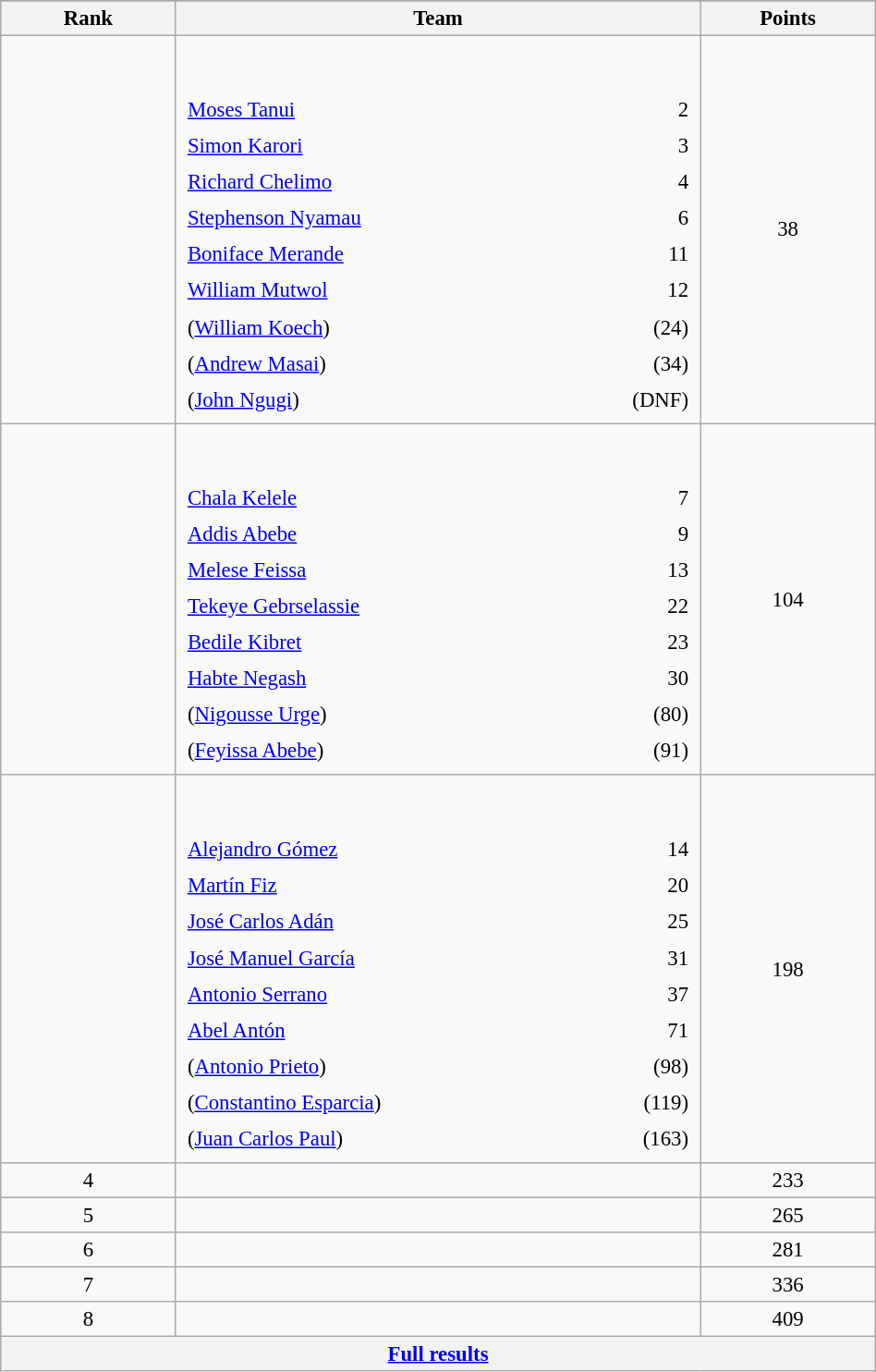<table class="wikitable sortable" style=" text-align:center; font-size:95%;" width="50%">
<tr>
</tr>
<tr>
<th width=10%>Rank</th>
<th width=30%>Team</th>
<th width=10%>Points</th>
</tr>
<tr>
<td align=center></td>
<td align=left> <br><br><table width=100%>
<tr>
<td align=left style="border:0"><a href='#'>Moses Tanui</a></td>
<td align=right style="border:0">2</td>
</tr>
<tr>
<td align=left style="border:0"><a href='#'>Simon Karori</a></td>
<td align=right style="border:0">3</td>
</tr>
<tr>
<td align=left style="border:0"><a href='#'>Richard Chelimo</a></td>
<td align=right style="border:0">4</td>
</tr>
<tr>
<td align=left style="border:0"><a href='#'>Stephenson Nyamau</a></td>
<td align=right style="border:0">6</td>
</tr>
<tr>
<td align=left style="border:0"><a href='#'>Boniface Merande</a></td>
<td align=right style="border:0">11</td>
</tr>
<tr>
<td align=left style="border:0"><a href='#'>William Mutwol</a></td>
<td align=right style="border:0">12</td>
</tr>
<tr>
<td align=left style="border:0">(<a href='#'>William Koech</a>)</td>
<td align=right style="border:0">(24)</td>
</tr>
<tr>
<td align=left style="border:0">(<a href='#'>Andrew Masai</a>)</td>
<td align=right style="border:0">(34)</td>
</tr>
<tr>
<td align=left style="border:0">(<a href='#'>John Ngugi</a>)</td>
<td align=right style="border:0">(DNF)</td>
</tr>
</table>
</td>
<td>38</td>
</tr>
<tr>
<td align=center></td>
<td align=left> <br><br><table width=100%>
<tr>
<td align=left style="border:0"><a href='#'>Chala Kelele</a></td>
<td align=right style="border:0">7</td>
</tr>
<tr>
<td align=left style="border:0"><a href='#'>Addis Abebe</a></td>
<td align=right style="border:0">9</td>
</tr>
<tr>
<td align=left style="border:0"><a href='#'>Melese Feissa</a></td>
<td align=right style="border:0">13</td>
</tr>
<tr>
<td align=left style="border:0"><a href='#'>Tekeye Gebrselassie</a></td>
<td align=right style="border:0">22</td>
</tr>
<tr>
<td align=left style="border:0"><a href='#'>Bedile Kibret</a></td>
<td align=right style="border:0">23</td>
</tr>
<tr>
<td align=left style="border:0"><a href='#'>Habte Negash</a></td>
<td align=right style="border:0">30</td>
</tr>
<tr>
<td align=left style="border:0">(<a href='#'>Nigousse Urge</a>)</td>
<td align=right style="border:0">(80)</td>
</tr>
<tr>
<td align=left style="border:0">(<a href='#'>Feyissa Abebe</a>)</td>
<td align=right style="border:0">(91)</td>
</tr>
</table>
</td>
<td>104</td>
</tr>
<tr>
<td align=center></td>
<td align=left> <br><br><table width=100%>
<tr>
<td align=left style="border:0"><a href='#'>Alejandro Gómez</a></td>
<td align=right style="border:0">14</td>
</tr>
<tr>
<td align=left style="border:0"><a href='#'>Martín Fiz</a></td>
<td align=right style="border:0">20</td>
</tr>
<tr>
<td align=left style="border:0"><a href='#'>José Carlos Adán</a></td>
<td align=right style="border:0">25</td>
</tr>
<tr>
<td align=left style="border:0"><a href='#'>José Manuel García</a></td>
<td align=right style="border:0">31</td>
</tr>
<tr>
<td align=left style="border:0"><a href='#'>Antonio Serrano</a></td>
<td align=right style="border:0">37</td>
</tr>
<tr>
<td align=left style="border:0"><a href='#'>Abel Antón</a></td>
<td align=right style="border:0">71</td>
</tr>
<tr>
<td align=left style="border:0">(<a href='#'>Antonio Prieto</a>)</td>
<td align=right style="border:0">(98)</td>
</tr>
<tr>
<td align=left style="border:0">(<a href='#'>Constantino Esparcia</a>)</td>
<td align=right style="border:0">(119)</td>
</tr>
<tr>
<td align=left style="border:0">(<a href='#'>Juan Carlos Paul</a>)</td>
<td align=right style="border:0">(163)</td>
</tr>
</table>
</td>
<td>198</td>
</tr>
<tr>
<td align=center>4</td>
<td align=left></td>
<td>233</td>
</tr>
<tr>
<td align=center>5</td>
<td align=left></td>
<td>265</td>
</tr>
<tr>
<td align=center>6</td>
<td align=left></td>
<td>281</td>
</tr>
<tr>
<td align=center>7</td>
<td align=left></td>
<td>336</td>
</tr>
<tr>
<td align=center>8</td>
<td align=left></td>
<td>409</td>
</tr>
<tr class="sortbottom">
<th colspan=3 align=center><a href='#'>Full results</a></th>
</tr>
</table>
